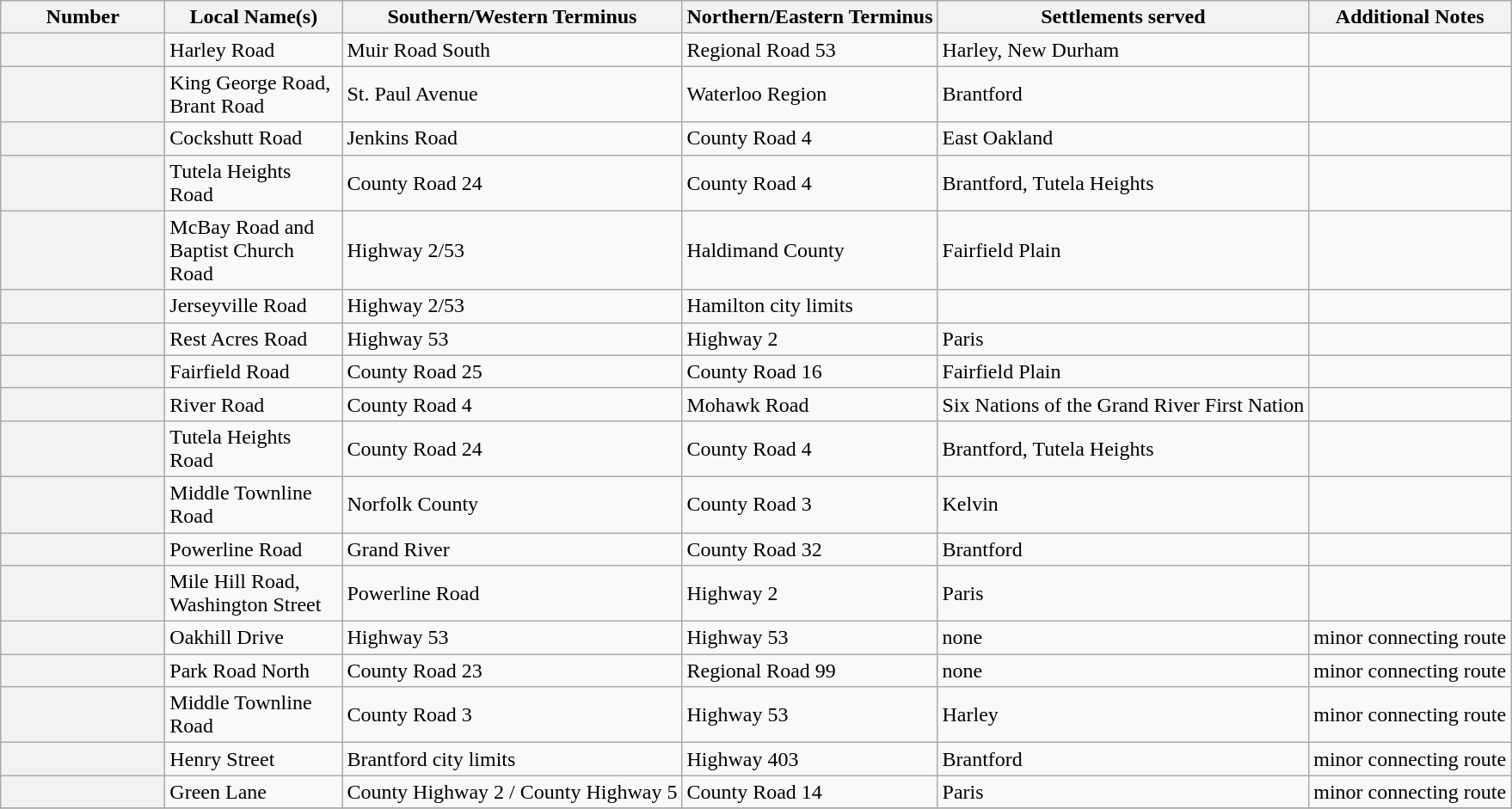<table class="wikitable sortable">
<tr>
<th width="120px" scope="col">Number</th>
<th width="130px" scope="col">Local Name(s)</th>
<th scope="col">Southern/Western Terminus</th>
<th scope="col">Northern/Eastern Terminus</th>
<th class="unsortable" scope="col">Settlements served</th>
<th class="unsortable" scope="col">Additional Notes</th>
</tr>
<tr>
<th></th>
<td>Harley Road</td>
<td>Muir Road South</td>
<td>Regional Road 53</td>
<td>Harley, New Durham</td>
<td></td>
</tr>
<tr>
<th></th>
<td>King George Road, Brant Road</td>
<td>St. Paul Avenue</td>
<td>Waterloo Region</td>
<td>Brantford</td>
<td></td>
</tr>
<tr>
<th></th>
<td>Cockshutt Road</td>
<td>Jenkins Road</td>
<td>County Road 4</td>
<td>East Oakland</td>
<td></td>
</tr>
<tr>
<th></th>
<td>Tutela Heights Road</td>
<td>County Road 24</td>
<td>County Road 4</td>
<td>Brantford, Tutela Heights</td>
<td></td>
</tr>
<tr>
<th></th>
<td>McBay Road and Baptist Church Road</td>
<td>Highway 2/53</td>
<td>Haldimand County</td>
<td>Fairfield Plain</td>
<td></td>
</tr>
<tr>
<th></th>
<td>Jerseyville Road</td>
<td>Highway 2/53</td>
<td>Hamilton city limits</td>
<td></td>
<td></td>
</tr>
<tr>
<th></th>
<td>Rest Acres Road</td>
<td>Highway 53</td>
<td>Highway 2</td>
<td>Paris</td>
<td></td>
</tr>
<tr>
<th></th>
<td>Fairfield Road</td>
<td>County Road 25</td>
<td>County Road 16</td>
<td>Fairfield Plain</td>
<td></td>
</tr>
<tr>
<th></th>
<td>River Road</td>
<td>County Road 4</td>
<td>Mohawk Road</td>
<td>Six Nations of the Grand River First Nation</td>
<td></td>
</tr>
<tr>
<th></th>
<td>Tutela Heights Road</td>
<td>County Road 24</td>
<td>County Road 4</td>
<td>Brantford, Tutela Heights</td>
<td></td>
</tr>
<tr>
<th></th>
<td>Middle Townline Road</td>
<td>Norfolk County</td>
<td>County Road 3</td>
<td>Kelvin</td>
<td></td>
</tr>
<tr>
<th></th>
<td>Powerline Road</td>
<td>Grand River</td>
<td>County Road 32</td>
<td>Brantford</td>
<td></td>
</tr>
<tr>
<th></th>
<td>Mile Hill Road, Washington Street</td>
<td>Powerline Road</td>
<td>Highway 2</td>
<td>Paris</td>
<td></td>
</tr>
<tr>
<th></th>
<td>Oakhill Drive</td>
<td>Highway 53</td>
<td>Highway 53</td>
<td>none</td>
<td>minor connecting route</td>
</tr>
<tr>
<th></th>
<td>Park Road North</td>
<td>County Road 23</td>
<td>Regional Road 99</td>
<td>none</td>
<td>minor connecting route</td>
</tr>
<tr>
<th></th>
<td>Middle Townline Road</td>
<td>County Road 3</td>
<td>Highway 53</td>
<td>Harley</td>
<td>minor connecting route</td>
</tr>
<tr>
<th></th>
<td>Henry Street</td>
<td>Brantford city limits</td>
<td>Highway 403</td>
<td>Brantford</td>
<td>minor connecting route</td>
</tr>
<tr>
<th></th>
<td>Green Lane</td>
<td>County Highway 2 / County Highway 5</td>
<td>County Road 14</td>
<td>Paris</td>
<td>minor connecting route</td>
</tr>
<tr>
</tr>
</table>
